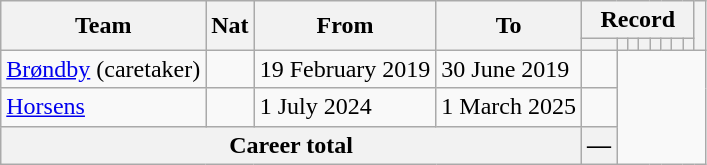<table class="wikitable" style="text-align: center">
<tr>
<th rowspan="2">Team</th>
<th rowspan="2">Nat</th>
<th rowspan="2">From</th>
<th rowspan="2">To</th>
<th colspan="8">Record</th>
<th rowspan=2></th>
</tr>
<tr>
<th></th>
<th></th>
<th></th>
<th></th>
<th></th>
<th></th>
<th></th>
<th></th>
</tr>
<tr>
<td align="left"><a href='#'>Brøndby</a> (caretaker)</td>
<td></td>
<td align=left>19 February 2019</td>
<td align=left>30 June 2019<br></td>
<td></td>
</tr>
<tr>
<td align="left"><a href='#'>Horsens</a></td>
<td></td>
<td align=left>1 July 2024</td>
<td align=left>1 March 2025<br></td>
<td></td>
</tr>
<tr>
<th colspan=4><strong>Career total</strong><br></th>
<th>—</th>
</tr>
</table>
